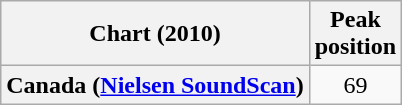<table class="wikitable plainrowheaders" style="text-align:center">
<tr>
<th scope="col">Chart (2010)</th>
<th scope="col">Peak<br>position</th>
</tr>
<tr>
<th scope="row">Canada (<a href='#'>Nielsen SoundScan</a>)</th>
<td>69</td>
</tr>
</table>
